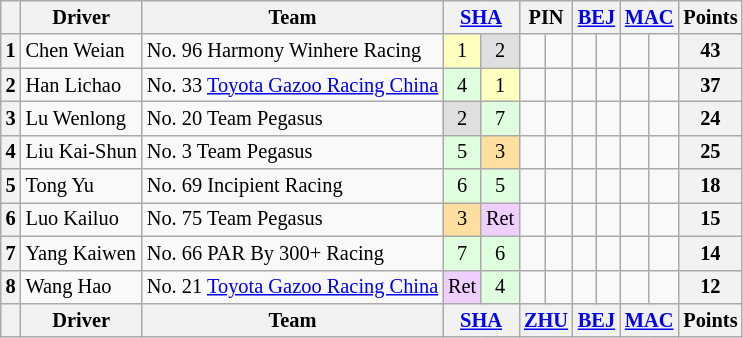<table class="wikitable" style="font-size:85%; text-align:center;">
<tr>
<th></th>
<th>Driver</th>
<th>Team</th>
<th colspan="2"><a href='#'>SHA</a><br></th>
<th colspan="2">PIN<br></th>
<th colspan="2"><a href='#'>BEJ</a><br></th>
<th colspan="2"><a href='#'>MAC</a><br></th>
<th>Points</th>
</tr>
<tr>
<th>1</th>
<td align="left"> Chen Weian</td>
<td align="left"> No. 96 Harmony Winhere Racing</td>
<td style="background:#FFFFBF;">1</td>
<td style="background:#DFDFDF;">2</td>
<td></td>
<td></td>
<td></td>
<td></td>
<td></td>
<td></td>
<th>43</th>
</tr>
<tr>
<th>2</th>
<td align="left"> Han Lichao</td>
<td align="left"> No. 33 <a href='#'>Toyota Gazoo Racing China</a></td>
<td style="background:#DFFFDF;">4</td>
<td style="background:#FFFFBF;">1</td>
<td></td>
<td></td>
<td></td>
<td></td>
<td></td>
<td></td>
<th>37</th>
</tr>
<tr>
<th>3</th>
<td align="left"> Lu Wenlong</td>
<td align="left"> No. 20 Team Pegasus</td>
<td style="background:#DFDFDF;">2</td>
<td style="background:#DFFFDF;">7</td>
<td></td>
<td></td>
<td></td>
<td></td>
<td></td>
<td></td>
<th>24</th>
</tr>
<tr>
<th>4</th>
<td align="left"> Liu Kai-Shun</td>
<td align="left"> No. 3 Team Pegasus</td>
<td style="background:#DFFFDF;">5</td>
<td style="background:#FFDF9F;">3</td>
<td></td>
<td></td>
<td></td>
<td></td>
<td></td>
<td></td>
<th>25</th>
</tr>
<tr>
<th>5</th>
<td align="left"> Tong Yu</td>
<td align="left"> No. 69 Incipient Racing</td>
<td style="background:#DFFFDF;">6</td>
<td style="background:#DFFFDF;">5</td>
<td></td>
<td></td>
<td></td>
<td></td>
<td></td>
<td></td>
<th>18</th>
</tr>
<tr>
<th>6</th>
<td align="left"> Luo Kailuo</td>
<td align="left"> No. 75 Team Pegasus</td>
<td style="background:#FFDF9F;">3</td>
<td style="background:#EFCFFF;">Ret</td>
<td></td>
<td></td>
<td></td>
<td></td>
<td></td>
<td></td>
<th>15</th>
</tr>
<tr>
<th>7</th>
<td align="left"> Yang Kaiwen</td>
<td align="left"> No. 66 PAR By 300+ Racing</td>
<td style="background:#DFFFDF;">7</td>
<td style="background:#DFFFDF;">6</td>
<td></td>
<td></td>
<td></td>
<td></td>
<td></td>
<td></td>
<th>14</th>
</tr>
<tr>
<th>8</th>
<td align="left"> Wang Hao</td>
<td align="left"> No. 21 <a href='#'>Toyota Gazoo Racing China</a></td>
<td style="background:#EFCFFF;">Ret</td>
<td style="background:#DFFFDF;">4</td>
<td></td>
<td></td>
<td></td>
<td></td>
<td></td>
<td></td>
<th>12</th>
</tr>
<tr>
<th></th>
<th>Driver</th>
<th>Team</th>
<th colspan="2"><a href='#'>SHA</a><br></th>
<th colspan="2"><a href='#'>ZHU</a><br></th>
<th colspan="2"><a href='#'>BEJ</a><br></th>
<th colspan="2"><a href='#'>MAC</a><br></th>
<th>Points</th>
</tr>
</table>
